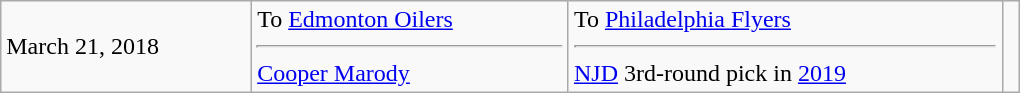<table class="wikitable" style="border:1px solid #999999; width:680px;">
<tr>
<td>March 21, 2018</td>
<td valign="top">To <a href='#'>Edmonton Oilers</a><hr><a href='#'>Cooper Marody</a></td>
<td valign="top">To <a href='#'>Philadelphia Flyers</a><hr><a href='#'>NJD</a> 3rd-round pick in <a href='#'>2019</a></td>
<td></td>
</tr>
</table>
